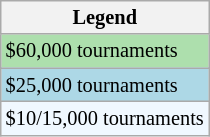<table class="wikitable" style="font-size:85%">
<tr>
<th>Legend</th>
</tr>
<tr style="background:#addfad;">
<td>$60,000 tournaments</td>
</tr>
<tr style="background:lightblue;">
<td>$25,000 tournaments</td>
</tr>
<tr style="background:#f0f8ff;">
<td>$10/15,000 tournaments</td>
</tr>
</table>
